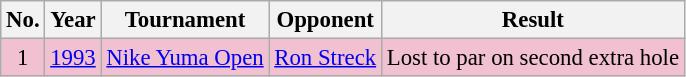<table class="wikitable" style="font-size:95%;">
<tr>
<th>No.</th>
<th>Year</th>
<th>Tournament</th>
<th>Opponent</th>
<th>Result</th>
</tr>
<tr style="background:#F2C1D1;">
<td align=center>1</td>
<td><a href='#'>1993</a></td>
<td><a href='#'>Nike Yuma Open</a></td>
<td> <a href='#'>Ron Streck</a></td>
<td>Lost to par on second extra hole</td>
</tr>
</table>
